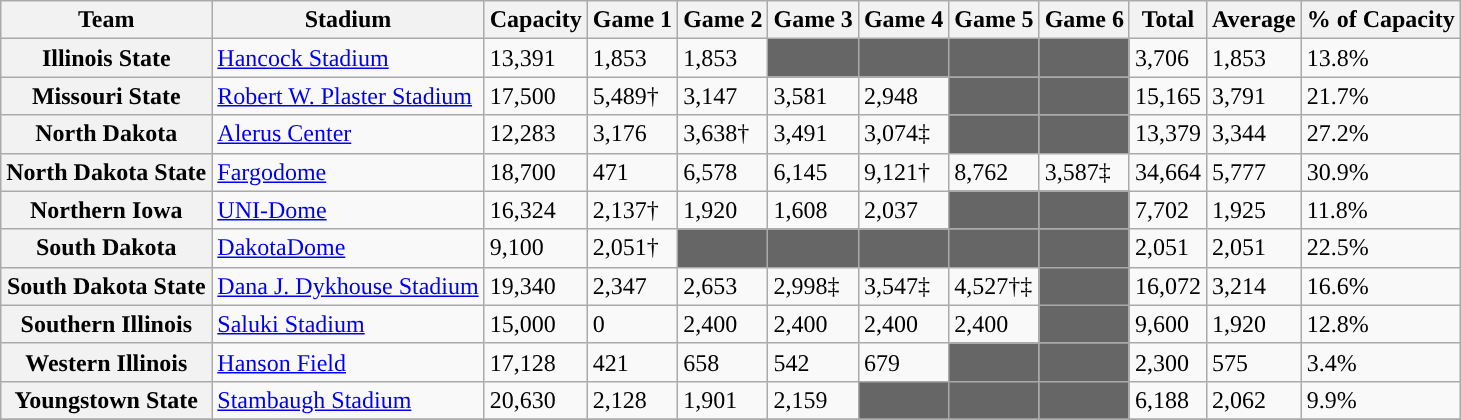<table class="wikitable sortable">
<tr>
<th>Team</th>
<th>Stadium</th>
<th>Capacity</th>
<th>Game 1</th>
<th>Game 2</th>
<th>Game 3</th>
<th>Game 4</th>
<th>Game 5</th>
<th>Game 6</th>
<th>Total</th>
<th>Average</th>
<th>% of Capacity</th>
</tr>
<tr>
<th>Illinois State</th>
<td><a href='#'>Hancock Stadium</a></td>
<td>13,391</td>
<td>1,853</td>
<td>1,853</td>
<td style="background:#666666;"></td>
<td style="background:#666666;"></td>
<td style="background:#666666;"></td>
<td style="background:#666666;"></td>
<td>3,706</td>
<td>1,853</td>
<td>13.8%</td>
</tr>
<tr>
<th>Missouri State</th>
<td><a href='#'>Robert W. Plaster Stadium</a></td>
<td>17,500</td>
<td>5,489†</td>
<td>3,147</td>
<td>3,581</td>
<td>2,948</td>
<td style="background:#666666;"></td>
<td style="background:#666666;"></td>
<td>15,165</td>
<td>3,791</td>
<td>21.7%</td>
</tr>
<tr>
<th>North Dakota</th>
<td><a href='#'>Alerus Center</a></td>
<td>12,283</td>
<td>3,176</td>
<td>3,638†</td>
<td>3,491</td>
<td>3,074‡</td>
<td style="background:#666666;"></td>
<td style="background:#666666;"></td>
<td>13,379</td>
<td>3,344</td>
<td>27.2%</td>
</tr>
<tr>
<th>North Dakota State</th>
<td><a href='#'>Fargodome</a></td>
<td>18,700</td>
<td>471</td>
<td>6,578</td>
<td>6,145</td>
<td>9,121†</td>
<td>8,762</td>
<td>3,587‡</td>
<td>34,664</td>
<td>5,777</td>
<td>30.9%</td>
</tr>
<tr>
<th>Northern Iowa</th>
<td><a href='#'>UNI-Dome</a></td>
<td>16,324</td>
<td>2,137†</td>
<td>1,920</td>
<td>1,608</td>
<td>2,037</td>
<td style="background:#666666;"></td>
<td style="background:#666666;"></td>
<td>7,702</td>
<td>1,925</td>
<td>11.8%</td>
</tr>
<tr>
<th>South Dakota</th>
<td><a href='#'>DakotaDome</a></td>
<td>9,100</td>
<td>2,051†</td>
<td style="background:#666666;"></td>
<td style="background:#666666;"></td>
<td style="background:#666666;"></td>
<td style="background:#666666;"></td>
<td style="background:#666666;"></td>
<td>2,051</td>
<td>2,051</td>
<td>22.5%</td>
</tr>
<tr>
<th>South Dakota State</th>
<td><a href='#'>Dana J. Dykhouse Stadium</a></td>
<td>19,340</td>
<td>2,347</td>
<td>2,653</td>
<td>2,998‡</td>
<td>3,547‡</td>
<td>4,527†‡</td>
<td style="background:#666666;"></td>
<td>16,072</td>
<td>3,214</td>
<td>16.6%</td>
</tr>
<tr>
<th>Southern Illinois</th>
<td><a href='#'>Saluki Stadium</a></td>
<td>15,000</td>
<td>0</td>
<td>2,400</td>
<td>2,400</td>
<td>2,400</td>
<td>2,400</td>
<td style="background:#666666;"></td>
<td>9,600</td>
<td>1,920</td>
<td>12.8%</td>
</tr>
<tr>
<th>Western Illinois</th>
<td><a href='#'>Hanson Field</a></td>
<td>17,128</td>
<td>421</td>
<td>658</td>
<td>542</td>
<td>679</td>
<td style="background:#666666;"></td>
<td style="background:#666666;"></td>
<td>2,300</td>
<td>575</td>
<td>3.4%</td>
</tr>
<tr>
<th>Youngstown State</th>
<td><a href='#'>Stambaugh Stadium</a></td>
<td>20,630</td>
<td>2,128</td>
<td>1,901</td>
<td>2,159</td>
<td style="background:#666666;"></td>
<td style="background:#666666;"></td>
<td style="background:#666666;"></td>
<td>6,188</td>
<td>2,062</td>
<td>9.9%</td>
</tr>
<tr>
</tr>
</table>
